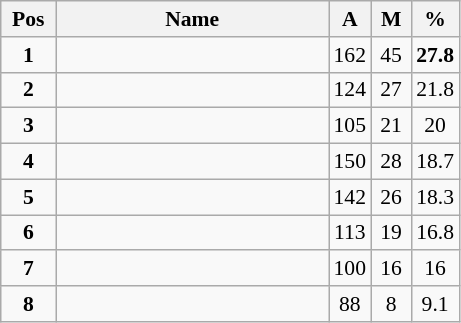<table class="wikitable" style="text-align:center; font-size:90%;">
<tr>
<th width=30px>Pos</th>
<th width=175px>Name</th>
<th width=20px>A</th>
<th width=20px>M</th>
<th width=25px>%</th>
</tr>
<tr>
<td><strong>1</strong></td>
<td align=left><strong></strong></td>
<td>162</td>
<td>45</td>
<td><strong>27.8</strong></td>
</tr>
<tr>
<td><strong>2</strong></td>
<td align=left></td>
<td>124</td>
<td>27</td>
<td>21.8</td>
</tr>
<tr>
<td><strong>3</strong></td>
<td align=left></td>
<td>105</td>
<td>21</td>
<td>20</td>
</tr>
<tr>
<td><strong>4</strong></td>
<td align=left></td>
<td>150</td>
<td>28</td>
<td>18.7</td>
</tr>
<tr>
<td><strong>5</strong></td>
<td align=left></td>
<td>142</td>
<td>26</td>
<td>18.3</td>
</tr>
<tr>
<td><strong>6</strong></td>
<td align=left></td>
<td>113</td>
<td>19</td>
<td>16.8</td>
</tr>
<tr>
<td><strong>7</strong></td>
<td align=left></td>
<td>100</td>
<td>16</td>
<td>16</td>
</tr>
<tr>
<td><strong>8</strong></td>
<td align=left></td>
<td>88</td>
<td>8</td>
<td>9.1</td>
</tr>
</table>
